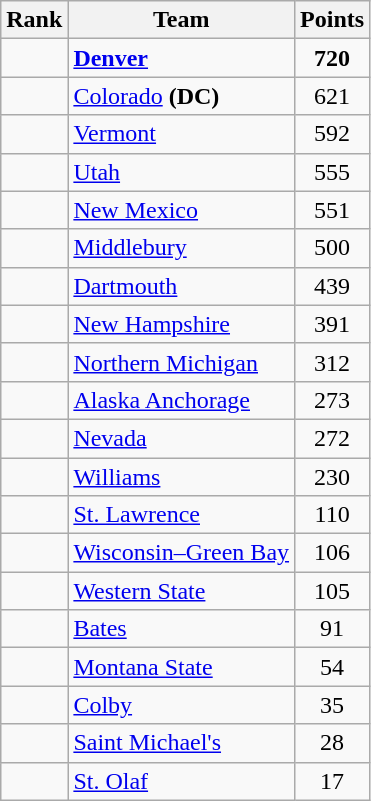<table class="wikitable sortable" style="text-align:center">
<tr>
<th>Rank</th>
<th>Team</th>
<th>Points</th>
</tr>
<tr>
<td></td>
<td align=left><strong><a href='#'>Denver</a></strong></td>
<td><strong>720</strong></td>
</tr>
<tr>
<td></td>
<td align=left><a href='#'>Colorado</a> <strong>(DC)</strong></td>
<td>621</td>
</tr>
<tr>
<td></td>
<td align=left><a href='#'>Vermont</a></td>
<td>592</td>
</tr>
<tr>
<td></td>
<td align=left><a href='#'>Utah</a></td>
<td>555</td>
</tr>
<tr>
<td></td>
<td align=left><a href='#'>New Mexico</a></td>
<td>551</td>
</tr>
<tr>
<td></td>
<td align=left><a href='#'>Middlebury</a></td>
<td>500</td>
</tr>
<tr>
<td></td>
<td align=left><a href='#'>Dartmouth</a></td>
<td>439</td>
</tr>
<tr>
<td></td>
<td align=left><a href='#'>New Hampshire</a></td>
<td>391</td>
</tr>
<tr>
<td></td>
<td align=left><a href='#'>Northern Michigan</a></td>
<td>312</td>
</tr>
<tr>
<td></td>
<td align=left><a href='#'>Alaska Anchorage</a></td>
<td>273</td>
</tr>
<tr>
<td></td>
<td align=left><a href='#'>Nevada</a></td>
<td>272</td>
</tr>
<tr>
<td></td>
<td align=left><a href='#'>Williams</a></td>
<td>230</td>
</tr>
<tr>
<td></td>
<td align=left><a href='#'>St. Lawrence</a></td>
<td>110</td>
</tr>
<tr>
<td></td>
<td align=left><a href='#'>Wisconsin–Green Bay</a></td>
<td>106</td>
</tr>
<tr>
<td></td>
<td align=left><a href='#'>Western State</a></td>
<td>105</td>
</tr>
<tr>
<td></td>
<td align=left><a href='#'>Bates</a></td>
<td>91</td>
</tr>
<tr>
<td></td>
<td align=left><a href='#'>Montana State</a></td>
<td>54</td>
</tr>
<tr>
<td></td>
<td align=left><a href='#'>Colby</a></td>
<td>35</td>
</tr>
<tr>
<td></td>
<td align=left><a href='#'>Saint Michael's</a></td>
<td>28</td>
</tr>
<tr>
<td></td>
<td align=left><a href='#'>St. Olaf</a></td>
<td>17</td>
</tr>
</table>
